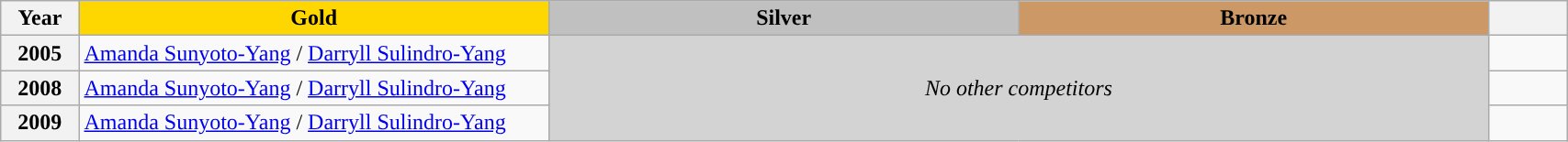<table class="wikitable unsortable" style="text-align:left; width:90%;">
<tr>
<th scope="col" style="text-align:center; width:5%;">Year</th>
<td scope="col" style="text-align:center; width:30%; background:gold"><strong>Gold</strong></td>
<td scope="col" style="text-align:center; width:30%; background:silver"><strong>Silver</strong></td>
<td scope="col" style="text-align:center; width:30%; background:#c96"><strong>Bronze</strong></td>
<th scope="col" style="text-align:center; width:5%;"></th>
</tr>
<tr>
<th scope="row">2005</th>
<td><a href='#'>Amanda Sunyoto-Yang</a> / <a href='#'>Darryll Sulindro-Yang</a></td>
<td colspan="2" rowspan="3" align="center" bgcolor="lightgray"><em>No other competitors</em></td>
<td></td>
</tr>
<tr>
<th scope="row">2008</th>
<td><a href='#'>Amanda Sunyoto-Yang</a> / <a href='#'>Darryll Sulindro-Yang</a></td>
<td></td>
</tr>
<tr>
<th scope="row">2009</th>
<td><a href='#'>Amanda Sunyoto-Yang</a> / <a href='#'>Darryll Sulindro-Yang</a></td>
<td></td>
</tr>
</table>
